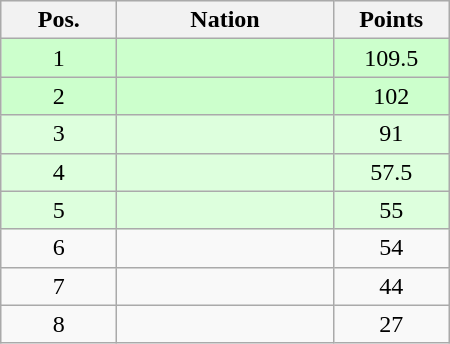<table class="wikitable gauche" cellspacing="1" style="width:300px;">
<tr style="background:#efefef; text-align:center;">
<th style="width:70px;">Pos.</th>
<th>Nation</th>
<th style="width:70px;">Points</th>
</tr>
<tr style="vertical-align:top; text-align:center; background:#ccffcc;">
<td>1</td>
<td style="text-align:left;"></td>
<td>109.5</td>
</tr>
<tr style="vertical-align:top; text-align:center; background:#ccffcc;">
<td>2</td>
<td style="text-align:left;"></td>
<td>102</td>
</tr>
<tr style="vertical-align:top; text-align:center; background:#ddffdd;">
<td>3</td>
<td style="text-align:left;"></td>
<td>91</td>
</tr>
<tr style="vertical-align:top; text-align:center; background:#ddffdd;">
<td>4</td>
<td style="text-align:left;"></td>
<td>57.5</td>
</tr>
<tr style="vertical-align:top; text-align:center; background:#ddffdd;">
<td>5</td>
<td style="text-align:left;"></td>
<td>55</td>
</tr>
<tr style="vertical-align:top; text-align:center;">
<td>6</td>
<td style="text-align:left;"></td>
<td>54</td>
</tr>
<tr style="vertical-align:top; text-align:center;">
<td>7</td>
<td style="text-align:left;"></td>
<td>44</td>
</tr>
<tr style="vertical-align:top; text-align:center;">
<td>8</td>
<td style="text-align:left;"></td>
<td>27</td>
</tr>
</table>
